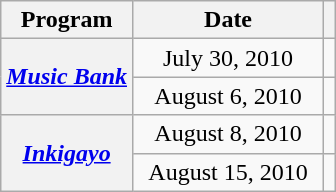<table class="wikitable sortable plainrowheaders" style="text-align:center">
<tr>
<th scope="col">Program</th>
<th scope="col" width="120">Date</th>
<th scope="col" class="unsortable"></th>
</tr>
<tr>
<th scope="row" rowspan="2"><em><a href='#'>Music Bank</a></em></th>
<td>July 30, 2010</td>
<td></td>
</tr>
<tr>
<td>August 6, 2010</td>
<td></td>
</tr>
<tr>
<th scope="row" rowspan="2"><em><a href='#'>Inkigayo</a></em></th>
<td>August 8, 2010</td>
<td></td>
</tr>
<tr>
<td>August 15, 2010</td>
<td></td>
</tr>
</table>
